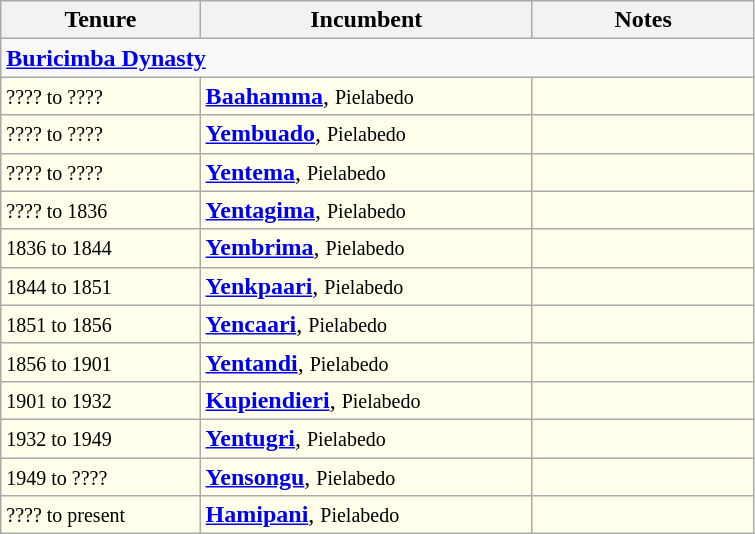<table class="wikitable">
<tr align=left>
<th width="18%">Tenure</th>
<th width="30%">Incumbent</th>
<th width="20%">Notes</th>
</tr>
<tr valign=top>
<td colspan="3"><strong><a href='#'>Buricimba Dynasty</a></strong></td>
</tr>
<tr valign=top bgcolor="#ffffec">
<td><small>???? to ????</small></td>
<td><strong><a href='#'>Baahamma</a></strong>, <small>Pielabedo</small></td>
<td> </td>
</tr>
<tr valign=top bgcolor="#ffffec">
<td><small>???? to ????</small></td>
<td><strong><a href='#'>Yembuado</a></strong>, <small>Pielabedo</small></td>
<td> </td>
</tr>
<tr valign=top bgcolor="#ffffec">
<td><small>???? to ????</small></td>
<td><strong><a href='#'>Yentema</a></strong>, <small>Pielabedo</small></td>
<td> </td>
</tr>
<tr valign=top bgcolor="#ffffec">
<td><small>???? to 1836</small></td>
<td><strong><a href='#'>Yentagima</a></strong>, <small>Pielabedo</small></td>
<td> </td>
</tr>
<tr valign=top bgcolor="#ffffec">
<td><small> 1836 to 1844</small></td>
<td><strong><a href='#'>Yembrima</a></strong>, <small>Pielabedo</small></td>
<td> </td>
</tr>
<tr valign=top bgcolor="#ffffec">
<td><small> 1844 to 1851</small></td>
<td><strong><a href='#'>Yenkpaari</a></strong>, <small>Pielabedo</small></td>
<td> </td>
</tr>
<tr valign=top bgcolor="#ffffec">
<td><small> 1851 to 1856</small></td>
<td><strong><a href='#'>Yencaari</a></strong>, <small>Pielabedo</small></td>
<td> </td>
</tr>
<tr valign=top bgcolor="#ffffec">
<td><small> 1856 to 1901</small></td>
<td><strong><a href='#'>Yentandi</a></strong>, <small>Pielabedo</small></td>
<td> </td>
</tr>
<tr valign=top bgcolor="#ffffec">
<td><small> 1901 to 1932</small></td>
<td><strong><a href='#'>Kupiendieri</a></strong>, <small>Pielabedo</small></td>
<td> </td>
</tr>
<tr valign=top bgcolor="#ffffec">
<td><small> 1932 to 1949</small></td>
<td><strong><a href='#'>Yentugri</a></strong>, <small>Pielabedo</small></td>
<td> </td>
</tr>
<tr valign=top bgcolor="#ffffec">
<td><small> 1949 to ????</small></td>
<td><strong><a href='#'>Yensongu</a></strong>, <small>Pielabedo</small></td>
<td> </td>
</tr>
<tr valign=top bgcolor="#ffffec">
<td><small>???? to present</small></td>
<td><strong><a href='#'>Hamipani</a></strong>, <small>Pielabedo</small></td>
<td> </td>
</tr>
</table>
